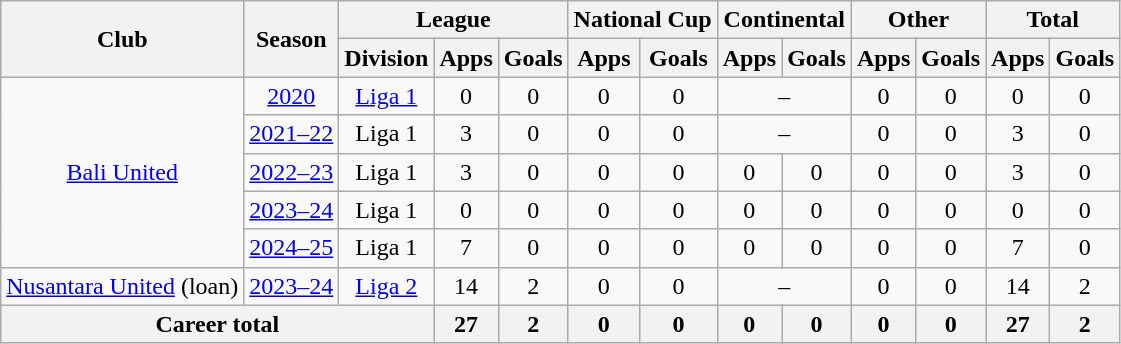<table class="wikitable" style="text-align:center">
<tr>
<th rowspan="2">Club</th>
<th rowspan="2">Season</th>
<th colspan="3">League</th>
<th colspan="2">National Cup</th>
<th colspan="2">Continental</th>
<th colspan="2">Other</th>
<th colspan="2">Total</th>
</tr>
<tr>
<th>Division</th>
<th>Apps</th>
<th>Goals</th>
<th>Apps</th>
<th>Goals</th>
<th>Apps</th>
<th>Goals</th>
<th>Apps</th>
<th>Goals</th>
<th>Apps</th>
<th>Goals</th>
</tr>
<tr>
<td rowspan="5"><a href='#'>Bali United</a></td>
<td><a href='#'>2020</a></td>
<td><a href='#'>Liga 1</a></td>
<td>0</td>
<td>0</td>
<td>0</td>
<td>0</td>
<td colspan="2">–</td>
<td>0</td>
<td>0</td>
<td>0</td>
<td>0</td>
</tr>
<tr>
<td><a href='#'>2021–22</a></td>
<td>Liga 1</td>
<td>3</td>
<td>0</td>
<td>0</td>
<td>0</td>
<td colspan="2">–</td>
<td>0</td>
<td>0</td>
<td>3</td>
<td>0</td>
</tr>
<tr>
<td><a href='#'>2022–23</a></td>
<td rowspan="1" valign="center">Liga 1</td>
<td>3</td>
<td>0</td>
<td>0</td>
<td>0</td>
<td>0</td>
<td>0</td>
<td>0</td>
<td>0</td>
<td>3</td>
<td>0</td>
</tr>
<tr>
<td><a href='#'>2023–24</a></td>
<td>Liga 1</td>
<td>0</td>
<td>0</td>
<td>0</td>
<td>0</td>
<td>0</td>
<td>0</td>
<td>0</td>
<td>0</td>
<td>0</td>
<td>0</td>
</tr>
<tr>
<td><a href='#'>2024–25</a></td>
<td rowspan="1" valign="center">Liga 1</td>
<td>7</td>
<td>0</td>
<td>0</td>
<td>0</td>
<td>0</td>
<td>0</td>
<td>0</td>
<td>0</td>
<td>7</td>
<td>0</td>
</tr>
<tr>
<td rowspan="1"><a href='#'>Nusantara United</a> (loan)</td>
<td><a href='#'>2023–24</a></td>
<td><a href='#'>Liga 2</a></td>
<td>14</td>
<td>2</td>
<td>0</td>
<td>0</td>
<td colspan="2">–</td>
<td>0</td>
<td>0</td>
<td>14</td>
<td>2</td>
</tr>
<tr>
<th colspan="3">Career total</th>
<th>27</th>
<th>2</th>
<th>0</th>
<th>0</th>
<th>0</th>
<th>0</th>
<th>0</th>
<th>0</th>
<th>27</th>
<th>2</th>
</tr>
</table>
